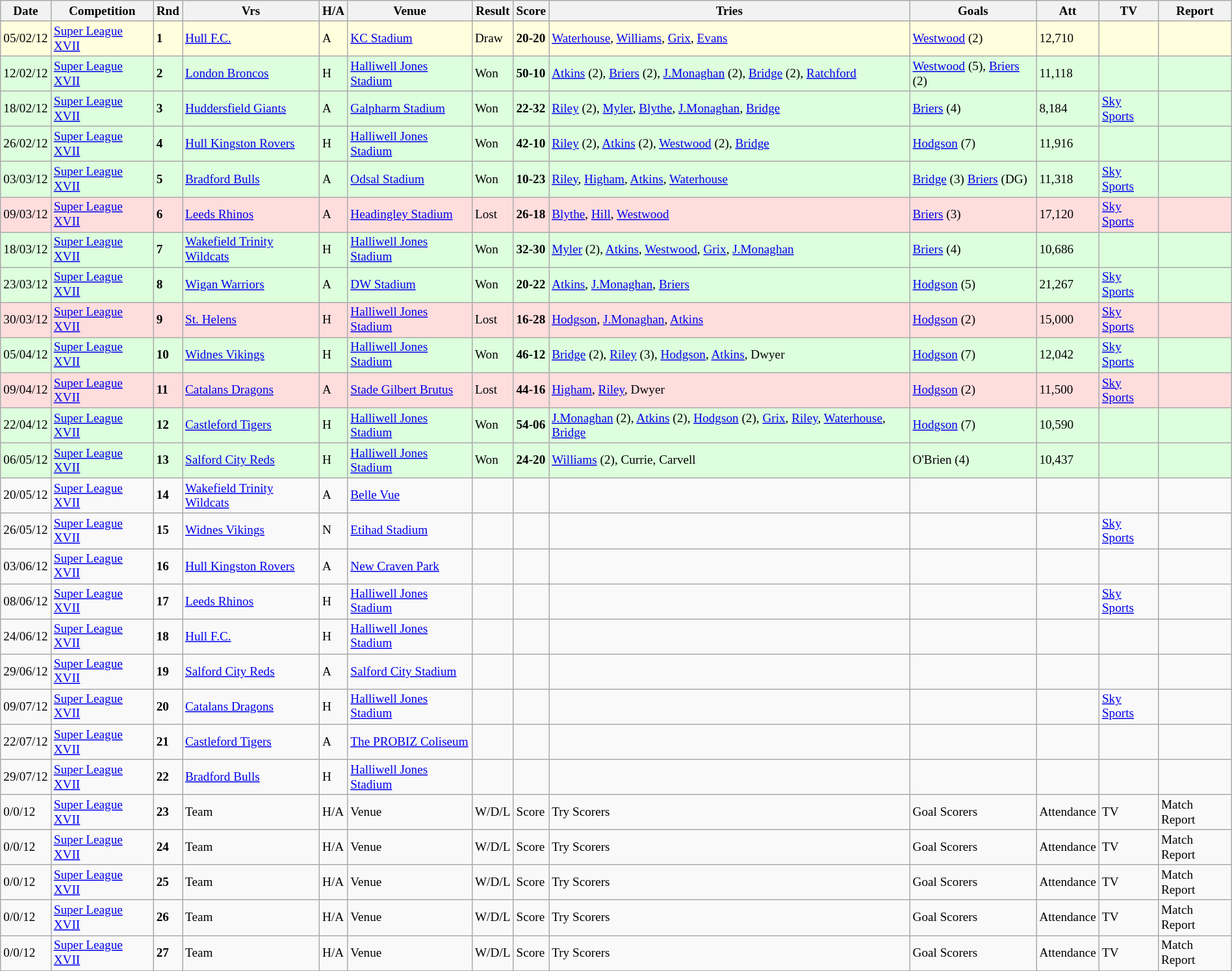<table class="wikitable" style="font-size:80%;" width="100%">
<tr>
<th>Date</th>
<th>Competition</th>
<th>Rnd</th>
<th>Vrs</th>
<th>H/A</th>
<th>Venue</th>
<th>Result</th>
<th>Score</th>
<th>Tries</th>
<th>Goals</th>
<th>Att</th>
<th>TV</th>
<th>Report</th>
</tr>
<tr style="background:#ffffdd;" width=20 | >
<td>05/02/12</td>
<td><a href='#'>Super League XVII</a></td>
<td><strong>1</strong></td>
<td> <a href='#'>Hull F.C.</a></td>
<td>A</td>
<td><a href='#'>KC Stadium</a></td>
<td>Draw</td>
<td><strong>20-20</strong></td>
<td><a href='#'>Waterhouse</a>, <a href='#'>Williams</a>, <a href='#'>Grix</a>, <a href='#'>Evans</a></td>
<td><a href='#'>Westwood</a> (2)</td>
<td>12,710</td>
<td></td>
<td></td>
</tr>
<tr style="background:#ddffdd;" width=20 | >
<td>12/02/12</td>
<td><a href='#'>Super League XVII</a></td>
<td><strong>2</strong></td>
<td> <a href='#'>London Broncos</a></td>
<td>H</td>
<td><a href='#'>Halliwell Jones Stadium</a></td>
<td>Won</td>
<td><strong>50-10</strong></td>
<td><a href='#'>Atkins</a> (2), <a href='#'>Briers</a> (2), <a href='#'>J.Monaghan</a> (2), <a href='#'>Bridge</a> (2), <a href='#'>Ratchford</a></td>
<td><a href='#'>Westwood</a> (5), <a href='#'>Briers</a> (2)</td>
<td>11,118</td>
<td></td>
<td></td>
</tr>
<tr style="background:#ddffdd;" width=20 | >
<td>18/02/12</td>
<td><a href='#'>Super League XVII</a></td>
<td><strong>3</strong></td>
<td> <a href='#'>Huddersfield Giants</a></td>
<td>A</td>
<td><a href='#'>Galpharm Stadium</a></td>
<td>Won</td>
<td><strong>22-32</strong></td>
<td><a href='#'>Riley</a> (2), <a href='#'>Myler</a>, <a href='#'>Blythe</a>, <a href='#'>J.Monaghan</a>, <a href='#'>Bridge</a></td>
<td><a href='#'>Briers</a> (4)</td>
<td>8,184</td>
<td><a href='#'>Sky Sports</a></td>
<td></td>
</tr>
<tr style="background:#ddffdd;" width=20 | >
<td>26/02/12</td>
<td><a href='#'>Super League XVII</a></td>
<td><strong>4</strong></td>
<td> <a href='#'>Hull Kingston Rovers</a></td>
<td>H</td>
<td><a href='#'>Halliwell Jones Stadium</a></td>
<td>Won</td>
<td><strong>42-10</strong></td>
<td><a href='#'>Riley</a> (2), <a href='#'>Atkins</a> (2), <a href='#'>Westwood</a> (2), <a href='#'>Bridge</a></td>
<td><a href='#'>Hodgson</a> (7)</td>
<td>11,916</td>
<td></td>
<td></td>
</tr>
<tr style="background:#ddffdd;" width=20 | >
<td>03/03/12</td>
<td><a href='#'>Super League XVII</a></td>
<td><strong>5</strong></td>
<td> <a href='#'>Bradford Bulls</a></td>
<td>A</td>
<td><a href='#'>Odsal Stadium</a></td>
<td>Won</td>
<td><strong>10-23</strong></td>
<td><a href='#'>Riley</a>, <a href='#'>Higham</a>, <a href='#'>Atkins</a>, <a href='#'>Waterhouse</a></td>
<td><a href='#'>Bridge</a> (3) <a href='#'>Briers</a> (DG)</td>
<td>11,318</td>
<td><a href='#'>Sky Sports</a></td>
<td></td>
</tr>
<tr style="background:#ffdddd;" width=20 | >
<td>09/03/12</td>
<td><a href='#'>Super League XVII</a></td>
<td><strong>6</strong></td>
<td> <a href='#'>Leeds Rhinos</a></td>
<td>A</td>
<td><a href='#'>Headingley Stadium</a></td>
<td>Lost</td>
<td><strong>26-18</strong></td>
<td><a href='#'>Blythe</a>, <a href='#'>Hill</a>, <a href='#'>Westwood</a></td>
<td><a href='#'>Briers</a> (3)</td>
<td>17,120</td>
<td><a href='#'>Sky Sports</a></td>
<td></td>
</tr>
<tr style="background:#ddffdd;" width=20 | >
<td>18/03/12</td>
<td><a href='#'>Super League XVII</a></td>
<td><strong>7</strong></td>
<td> <a href='#'>Wakefield Trinity Wildcats</a></td>
<td>H</td>
<td><a href='#'>Halliwell Jones Stadium</a></td>
<td>Won</td>
<td><strong>32-30</strong></td>
<td><a href='#'>Myler</a> (2), <a href='#'>Atkins</a>, <a href='#'>Westwood</a>, <a href='#'>Grix</a>, <a href='#'>J.Monaghan</a></td>
<td><a href='#'>Briers</a> (4)</td>
<td>10,686</td>
<td></td>
<td></td>
</tr>
<tr style="background:#ddffdd;" width=20 | >
<td>23/03/12</td>
<td><a href='#'>Super League XVII</a></td>
<td><strong>8</strong></td>
<td> <a href='#'>Wigan Warriors</a></td>
<td>A</td>
<td><a href='#'>DW Stadium</a></td>
<td>Won</td>
<td><strong>20-22</strong></td>
<td><a href='#'>Atkins</a>, <a href='#'>J.Monaghan</a>, <a href='#'>Briers</a></td>
<td><a href='#'>Hodgson</a> (5)</td>
<td>21,267</td>
<td><a href='#'>Sky Sports</a></td>
<td></td>
</tr>
<tr style="background:#ffdddd;" width=20 | >
<td>30/03/12</td>
<td><a href='#'>Super League XVII</a></td>
<td><strong>9</strong></td>
<td> <a href='#'>St. Helens</a></td>
<td>H</td>
<td><a href='#'>Halliwell Jones Stadium</a></td>
<td>Lost</td>
<td><strong>16-28</strong></td>
<td><a href='#'>Hodgson</a>, <a href='#'>J.Monaghan</a>, <a href='#'>Atkins</a></td>
<td><a href='#'>Hodgson</a> (2)</td>
<td>15,000</td>
<td><a href='#'>Sky Sports</a></td>
<td></td>
</tr>
<tr style="background:#ddffdd;" width=20 | >
<td>05/04/12</td>
<td><a href='#'>Super League XVII</a></td>
<td><strong>10</strong></td>
<td> <a href='#'>Widnes Vikings</a></td>
<td>H</td>
<td><a href='#'>Halliwell Jones Stadium</a></td>
<td>Won</td>
<td><strong>46-12</strong></td>
<td><a href='#'>Bridge</a> (2), <a href='#'>Riley</a> (3), <a href='#'>Hodgson</a>, <a href='#'>Atkins</a>, Dwyer</td>
<td><a href='#'>Hodgson</a> (7)</td>
<td>12,042</td>
<td><a href='#'>Sky Sports</a></td>
<td></td>
</tr>
<tr style="background:#ffdddd;" width=20 | >
<td>09/04/12</td>
<td><a href='#'>Super League XVII</a></td>
<td><strong>11</strong></td>
<td> <a href='#'>Catalans Dragons</a></td>
<td>A</td>
<td><a href='#'>Stade Gilbert Brutus</a></td>
<td>Lost</td>
<td><strong>44-16</strong></td>
<td><a href='#'>Higham</a>, <a href='#'>Riley</a>, Dwyer</td>
<td><a href='#'>Hodgson</a> (2)</td>
<td>11,500</td>
<td><a href='#'>Sky Sports</a></td>
<td></td>
</tr>
<tr style="background:#ddffdd;" width=20 | >
<td>22/04/12</td>
<td><a href='#'>Super League XVII</a></td>
<td><strong>12</strong></td>
<td> <a href='#'>Castleford Tigers</a></td>
<td>H</td>
<td><a href='#'>Halliwell Jones Stadium</a></td>
<td>Won</td>
<td><strong>54-06</strong></td>
<td><a href='#'>J.Monaghan</a> (2), <a href='#'>Atkins</a> (2), <a href='#'>Hodgson</a> (2), <a href='#'>Grix</a>, <a href='#'>Riley</a>, <a href='#'>Waterhouse</a>, <a href='#'>Bridge</a></td>
<td><a href='#'>Hodgson</a> (7)</td>
<td>10,590</td>
<td></td>
<td></td>
</tr>
<tr style="background:#ddffdd;" width=20 | >
<td>06/05/12</td>
<td><a href='#'>Super League XVII</a></td>
<td><strong>13</strong></td>
<td> <a href='#'>Salford City Reds</a></td>
<td>H</td>
<td><a href='#'>Halliwell Jones Stadium</a></td>
<td>Won</td>
<td><strong>24-20</strong></td>
<td><a href='#'>Williams</a> (2), Currie, Carvell</td>
<td>O'Brien (4)</td>
<td>10,437</td>
<td></td>
<td></td>
</tr>
<tr>
<td>20/05/12</td>
<td><a href='#'>Super League XVII</a></td>
<td><strong>14</strong></td>
<td> <a href='#'>Wakefield Trinity Wildcats</a></td>
<td>A</td>
<td><a href='#'>Belle Vue</a></td>
<td></td>
<td></td>
<td></td>
<td></td>
<td></td>
<td></td>
<td></td>
</tr>
<tr>
<td>26/05/12</td>
<td><a href='#'>Super League XVII</a></td>
<td><strong>15</strong></td>
<td> <a href='#'>Widnes Vikings</a></td>
<td>N</td>
<td><a href='#'>Etihad Stadium</a></td>
<td></td>
<td></td>
<td></td>
<td></td>
<td></td>
<td><a href='#'>Sky Sports</a></td>
<td></td>
</tr>
<tr>
<td>03/06/12</td>
<td><a href='#'>Super League XVII</a></td>
<td><strong>16</strong></td>
<td> <a href='#'>Hull Kingston Rovers</a></td>
<td>A</td>
<td><a href='#'>New Craven Park</a></td>
<td></td>
<td></td>
<td></td>
<td></td>
<td></td>
<td></td>
<td></td>
</tr>
<tr>
<td>08/06/12</td>
<td><a href='#'>Super League XVII</a></td>
<td><strong>17</strong></td>
<td> <a href='#'>Leeds Rhinos</a></td>
<td>H</td>
<td><a href='#'>Halliwell Jones Stadium</a></td>
<td></td>
<td></td>
<td></td>
<td></td>
<td></td>
<td><a href='#'>Sky Sports</a></td>
<td></td>
</tr>
<tr>
<td>24/06/12</td>
<td><a href='#'>Super League XVII</a></td>
<td><strong>18</strong></td>
<td> <a href='#'>Hull F.C.</a></td>
<td>H</td>
<td><a href='#'>Halliwell Jones Stadium</a></td>
<td></td>
<td></td>
<td></td>
<td></td>
<td></td>
<td></td>
<td></td>
</tr>
<tr>
<td>29/06/12</td>
<td><a href='#'>Super League XVII</a></td>
<td><strong>19</strong></td>
<td> <a href='#'>Salford City Reds</a></td>
<td>A</td>
<td><a href='#'>Salford City Stadium</a></td>
<td></td>
<td></td>
<td></td>
<td></td>
<td></td>
<td></td>
<td></td>
</tr>
<tr>
<td>09/07/12</td>
<td><a href='#'>Super League XVII</a></td>
<td><strong>20</strong></td>
<td> <a href='#'>Catalans Dragons</a></td>
<td>H</td>
<td><a href='#'>Halliwell Jones Stadium</a></td>
<td></td>
<td></td>
<td></td>
<td></td>
<td></td>
<td><a href='#'>Sky Sports</a></td>
<td></td>
</tr>
<tr>
<td>22/07/12</td>
<td><a href='#'>Super League XVII</a></td>
<td><strong>21</strong></td>
<td> <a href='#'>Castleford Tigers</a></td>
<td>A</td>
<td><a href='#'>The PROBIZ Coliseum</a></td>
<td></td>
<td></td>
<td></td>
<td></td>
<td></td>
<td></td>
<td></td>
</tr>
<tr>
<td>29/07/12</td>
<td><a href='#'>Super League XVII</a></td>
<td><strong>22</strong></td>
<td> <a href='#'>Bradford Bulls</a></td>
<td>H</td>
<td><a href='#'>Halliwell Jones Stadium</a></td>
<td></td>
<td></td>
<td></td>
<td></td>
<td></td>
<td></td>
<td></td>
</tr>
<tr>
<td>0/0/12</td>
<td><a href='#'>Super League XVII</a></td>
<td><strong>23</strong></td>
<td>Team</td>
<td>H/A</td>
<td>Venue</td>
<td>W/D/L</td>
<td>Score</td>
<td>Try Scorers</td>
<td>Goal Scorers</td>
<td>Attendance</td>
<td>TV</td>
<td>Match Report</td>
</tr>
<tr>
<td>0/0/12</td>
<td><a href='#'>Super League XVII</a></td>
<td><strong>24</strong></td>
<td>Team</td>
<td>H/A</td>
<td>Venue</td>
<td>W/D/L</td>
<td>Score</td>
<td>Try Scorers</td>
<td>Goal Scorers</td>
<td>Attendance</td>
<td>TV</td>
<td>Match Report</td>
</tr>
<tr>
<td>0/0/12</td>
<td><a href='#'>Super League XVII</a></td>
<td><strong>25</strong></td>
<td>Team</td>
<td>H/A</td>
<td>Venue</td>
<td>W/D/L</td>
<td>Score</td>
<td>Try Scorers</td>
<td>Goal Scorers</td>
<td>Attendance</td>
<td>TV</td>
<td>Match Report</td>
</tr>
<tr>
<td>0/0/12</td>
<td><a href='#'>Super League XVII</a></td>
<td><strong>26</strong></td>
<td>Team</td>
<td>H/A</td>
<td>Venue</td>
<td>W/D/L</td>
<td>Score</td>
<td>Try Scorers</td>
<td>Goal Scorers</td>
<td>Attendance</td>
<td>TV</td>
<td>Match Report</td>
</tr>
<tr>
<td>0/0/12</td>
<td><a href='#'>Super League XVII</a></td>
<td><strong>27</strong></td>
<td>Team</td>
<td>H/A</td>
<td>Venue</td>
<td>W/D/L</td>
<td>Score</td>
<td>Try Scorers</td>
<td>Goal Scorers</td>
<td>Attendance</td>
<td>TV</td>
<td>Match Report</td>
</tr>
<tr>
</tr>
</table>
